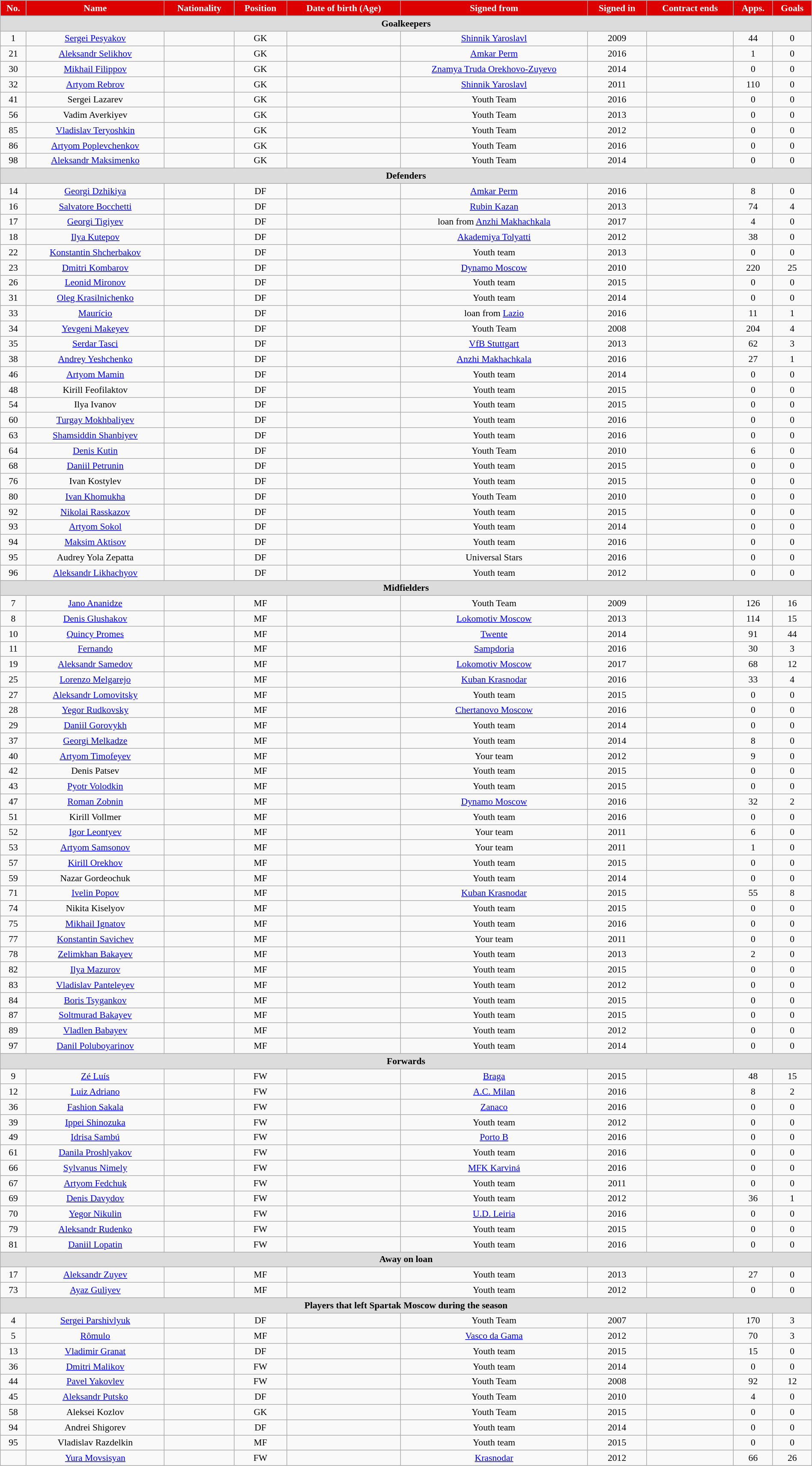<table class="wikitable" style="text-align:center; font-size:90%; width:100%;">
<tr>
<th style="background:#DD0000; color:white; text-align:center;">No.</th>
<th style="background:#DD0000; color:white; text-align:center;">Name</th>
<th style="background:#DD0000; color:white; text-align:center;">Nationality</th>
<th style="background:#DD0000; color:white; text-align:center;">Position</th>
<th style="background:#DD0000; color:white; text-align:center;">Date of birth (Age)</th>
<th style="background:#DD0000; color:white; text-align:center;">Signed from</th>
<th style="background:#DD0000; color:white; text-align:center;">Signed in</th>
<th style="background:#DD0000; color:white; text-align:center;">Contract ends</th>
<th style="background:#DD0000; color:white; text-align:center;">Apps.</th>
<th style="background:#DD0000; color:white; text-align:center;">Goals</th>
</tr>
<tr>
<th colspan="11" style="background:#dcdcdc; text-align:center;">Goalkeepers</th>
</tr>
<tr>
<td>1</td>
<td><a href='#'>Sergei Pesyakov</a></td>
<td></td>
<td>GK</td>
<td></td>
<td><a href='#'>Shinnik Yaroslavl</a></td>
<td>2009</td>
<td></td>
<td>44</td>
<td>0</td>
</tr>
<tr>
<td>21</td>
<td><a href='#'>Aleksandr Selikhov</a></td>
<td></td>
<td>GK</td>
<td></td>
<td><a href='#'>Amkar Perm</a></td>
<td>2016</td>
<td></td>
<td>1</td>
<td>0</td>
</tr>
<tr>
<td>30</td>
<td><a href='#'>Mikhail Filippov</a></td>
<td></td>
<td>GK</td>
<td></td>
<td><a href='#'>Znamya Truda Orekhovo-Zuyevo</a></td>
<td>2014</td>
<td></td>
<td>0</td>
<td>0</td>
</tr>
<tr>
<td>32</td>
<td><a href='#'>Artyom Rebrov</a></td>
<td></td>
<td>GK</td>
<td></td>
<td><a href='#'>Shinnik Yaroslavl</a></td>
<td>2011</td>
<td></td>
<td>110</td>
<td>0</td>
</tr>
<tr>
<td>41</td>
<td>Sergei Lazarev</td>
<td></td>
<td>GK</td>
<td></td>
<td>Youth Team</td>
<td>2016</td>
<td></td>
<td>0</td>
<td>0</td>
</tr>
<tr>
<td>56</td>
<td>Vadim Averkiyev</td>
<td></td>
<td>GK</td>
<td></td>
<td>Youth Team</td>
<td>2013</td>
<td></td>
<td>0</td>
<td>0</td>
</tr>
<tr>
<td>85</td>
<td><a href='#'>Vladislav Teryoshkin</a></td>
<td></td>
<td>GK</td>
<td></td>
<td>Youth Team</td>
<td>2012</td>
<td></td>
<td>0</td>
<td>0</td>
</tr>
<tr>
<td>86</td>
<td><a href='#'>Artyom Poplevchenkov</a></td>
<td></td>
<td>GK</td>
<td></td>
<td>Youth Team</td>
<td>2016</td>
<td></td>
<td>0</td>
<td>0</td>
</tr>
<tr>
<td>98</td>
<td><a href='#'>Aleksandr Maksimenko</a></td>
<td></td>
<td>GK</td>
<td></td>
<td>Youth Team</td>
<td>2014</td>
<td></td>
<td>0</td>
<td>0</td>
</tr>
<tr>
<th colspan="11" style="background:#dcdcdc; text-align:center;">Defenders</th>
</tr>
<tr>
<td>14</td>
<td><a href='#'>Georgi Dzhikiya</a></td>
<td></td>
<td>DF</td>
<td></td>
<td><a href='#'>Amkar Perm</a></td>
<td>2016</td>
<td></td>
<td>8</td>
<td>0</td>
</tr>
<tr>
<td>16</td>
<td><a href='#'>Salvatore Bocchetti</a></td>
<td></td>
<td>DF</td>
<td></td>
<td><a href='#'>Rubin Kazan</a></td>
<td>2013</td>
<td></td>
<td>74</td>
<td>4</td>
</tr>
<tr>
<td>17</td>
<td><a href='#'>Georgi Tigiyev</a></td>
<td></td>
<td>DF</td>
<td></td>
<td>loan from <a href='#'>Anzhi Makhachkala</a></td>
<td>2017</td>
<td></td>
<td>4</td>
<td>0</td>
</tr>
<tr>
<td>18</td>
<td><a href='#'>Ilya Kutepov</a></td>
<td></td>
<td>DF</td>
<td></td>
<td><a href='#'>Akademiya Tolyatti</a></td>
<td>2012</td>
<td></td>
<td>38</td>
<td>0</td>
</tr>
<tr>
<td>22</td>
<td><a href='#'>Konstantin Shcherbakov</a></td>
<td></td>
<td>DF</td>
<td></td>
<td>Youth team</td>
<td>2013</td>
<td></td>
<td>0</td>
<td>0</td>
</tr>
<tr>
<td>23</td>
<td><a href='#'>Dmitri Kombarov</a></td>
<td></td>
<td>DF</td>
<td></td>
<td><a href='#'>Dynamo Moscow</a></td>
<td>2010</td>
<td></td>
<td>220</td>
<td>25</td>
</tr>
<tr>
<td>26</td>
<td><a href='#'>Leonid Mironov</a></td>
<td></td>
<td>DF</td>
<td></td>
<td>Youth team</td>
<td>2015</td>
<td></td>
<td>0</td>
<td>0</td>
</tr>
<tr>
<td>31</td>
<td><a href='#'>Oleg Krasilnichenko</a></td>
<td></td>
<td>DF</td>
<td></td>
<td>Youth team</td>
<td>2014</td>
<td></td>
<td>0</td>
<td>0</td>
</tr>
<tr>
<td>33</td>
<td><a href='#'>Maurício</a></td>
<td></td>
<td>DF</td>
<td></td>
<td>loan from <a href='#'>Lazio</a></td>
<td>2016</td>
<td></td>
<td>11</td>
<td>1</td>
</tr>
<tr>
<td>34</td>
<td><a href='#'>Yevgeni Makeyev</a></td>
<td></td>
<td>DF</td>
<td></td>
<td>Youth Team</td>
<td>2008</td>
<td></td>
<td>204</td>
<td>4</td>
</tr>
<tr>
<td>35</td>
<td><a href='#'>Serdar Tasci</a></td>
<td></td>
<td>DF</td>
<td></td>
<td><a href='#'>VfB Stuttgart</a></td>
<td>2013</td>
<td></td>
<td>62</td>
<td>3</td>
</tr>
<tr>
<td>38</td>
<td><a href='#'>Andrey Yeshchenko</a></td>
<td></td>
<td>DF</td>
<td></td>
<td><a href='#'>Anzhi Makhachkala</a></td>
<td>2016</td>
<td></td>
<td>27</td>
<td>1</td>
</tr>
<tr>
<td>46</td>
<td><a href='#'>Artyom Mamin</a></td>
<td></td>
<td>DF</td>
<td></td>
<td>Youth team</td>
<td>2014</td>
<td></td>
<td>0</td>
<td>0</td>
</tr>
<tr>
<td>48</td>
<td>Kirill Feofilaktov</td>
<td></td>
<td>DF</td>
<td></td>
<td>Youth team</td>
<td>2015</td>
<td></td>
<td>0</td>
<td>0</td>
</tr>
<tr>
<td>54</td>
<td>Ilya Ivanov</td>
<td></td>
<td>DF</td>
<td></td>
<td>Youth team</td>
<td>2015</td>
<td></td>
<td>0</td>
<td>0</td>
</tr>
<tr>
<td>60</td>
<td><a href='#'>Turgay Mokhbaliyev</a></td>
<td></td>
<td>DF</td>
<td></td>
<td>Youth team</td>
<td>2016</td>
<td></td>
<td>0</td>
<td>0</td>
</tr>
<tr>
<td>63</td>
<td><a href='#'>Shamsiddin Shanbiyev</a></td>
<td></td>
<td>DF</td>
<td></td>
<td>Youth team</td>
<td>2016</td>
<td></td>
<td>0</td>
<td>0</td>
</tr>
<tr>
<td>64</td>
<td><a href='#'>Denis Kutin</a></td>
<td></td>
<td>DF</td>
<td></td>
<td>Youth Team</td>
<td>2010</td>
<td></td>
<td>6</td>
<td>0</td>
</tr>
<tr>
<td>68</td>
<td><a href='#'>Daniil Petrunin</a></td>
<td></td>
<td>DF</td>
<td></td>
<td>Youth team</td>
<td>2015</td>
<td></td>
<td>0</td>
<td>0</td>
</tr>
<tr>
<td>76</td>
<td>Ivan Kostylev</td>
<td></td>
<td>DF</td>
<td></td>
<td>Youth team</td>
<td>2015</td>
<td></td>
<td>0</td>
<td>0</td>
</tr>
<tr>
<td>80</td>
<td><a href='#'>Ivan Khomukha</a></td>
<td></td>
<td>DF</td>
<td></td>
<td>Youth Team</td>
<td>2010</td>
<td></td>
<td>0</td>
<td>0</td>
</tr>
<tr>
<td>92</td>
<td><a href='#'>Nikolai Rasskazov</a></td>
<td></td>
<td>DF</td>
<td></td>
<td>Youth team</td>
<td>2015</td>
<td></td>
<td>0</td>
<td>0</td>
</tr>
<tr>
<td>93</td>
<td><a href='#'>Artyom Sokol</a></td>
<td></td>
<td>DF</td>
<td></td>
<td>Youth team</td>
<td>2014</td>
<td></td>
<td>0</td>
<td>0</td>
</tr>
<tr>
<td>94</td>
<td><a href='#'>Maksim Aktisov</a></td>
<td></td>
<td>DF</td>
<td></td>
<td>Youth team</td>
<td>2016</td>
<td></td>
<td>0</td>
<td>0</td>
</tr>
<tr>
<td>95</td>
<td>Audrey Yola Zepatta</td>
<td></td>
<td>DF</td>
<td></td>
<td>Universal Stars</td>
<td>2016</td>
<td></td>
<td>0</td>
<td>0</td>
</tr>
<tr>
<td>96</td>
<td><a href='#'>Aleksandr Likhachyov</a></td>
<td></td>
<td>DF</td>
<td></td>
<td>Youth team</td>
<td>2012</td>
<td></td>
<td>0</td>
<td>0</td>
</tr>
<tr>
<th colspan="11" style="background:#dcdcdc; text-align:center;">Midfielders</th>
</tr>
<tr>
<td>7</td>
<td><a href='#'>Jano Ananidze</a></td>
<td></td>
<td>MF</td>
<td></td>
<td>Youth Team</td>
<td>2009</td>
<td></td>
<td>126</td>
<td>16</td>
</tr>
<tr>
<td>8</td>
<td><a href='#'>Denis Glushakov</a></td>
<td></td>
<td>MF</td>
<td></td>
<td><a href='#'>Lokomotiv Moscow</a></td>
<td>2013</td>
<td></td>
<td>114</td>
<td>15</td>
</tr>
<tr>
<td>10</td>
<td><a href='#'>Quincy Promes</a></td>
<td></td>
<td>MF</td>
<td></td>
<td><a href='#'>Twente</a></td>
<td>2014</td>
<td></td>
<td>91</td>
<td>44</td>
</tr>
<tr>
<td>11</td>
<td><a href='#'>Fernando</a></td>
<td></td>
<td>MF</td>
<td></td>
<td><a href='#'>Sampdoria</a></td>
<td>2016</td>
<td></td>
<td>30</td>
<td>3</td>
</tr>
<tr>
<td>19</td>
<td><a href='#'>Aleksandr Samedov</a></td>
<td></td>
<td>MF</td>
<td></td>
<td><a href='#'>Lokomotiv Moscow</a></td>
<td>2017</td>
<td></td>
<td>68</td>
<td>12</td>
</tr>
<tr>
<td>25</td>
<td><a href='#'>Lorenzo Melgarejo</a></td>
<td></td>
<td>MF</td>
<td></td>
<td><a href='#'>Kuban Krasnodar</a></td>
<td>2016</td>
<td></td>
<td>33</td>
<td>4</td>
</tr>
<tr>
<td>27</td>
<td><a href='#'>Aleksandr Lomovitsky</a></td>
<td></td>
<td>MF</td>
<td></td>
<td>Youth team</td>
<td>2015</td>
<td></td>
<td>0</td>
<td>0</td>
</tr>
<tr>
<td>28</td>
<td><a href='#'>Yegor Rudkovsky</a></td>
<td></td>
<td>MF</td>
<td></td>
<td><a href='#'>Chertanovo Moscow</a></td>
<td>2016</td>
<td></td>
<td>0</td>
<td>0</td>
</tr>
<tr>
<td>29</td>
<td><a href='#'>Daniil Gorovykh</a></td>
<td></td>
<td>MF</td>
<td></td>
<td>Youth team</td>
<td>2014</td>
<td></td>
<td>0</td>
<td>0</td>
</tr>
<tr>
<td>37</td>
<td><a href='#'>Georgi Melkadze</a></td>
<td></td>
<td>MF</td>
<td></td>
<td>Youth team</td>
<td>2014</td>
<td></td>
<td>8</td>
<td>0</td>
</tr>
<tr>
<td>40</td>
<td><a href='#'>Artyom Timofeyev</a></td>
<td></td>
<td>MF</td>
<td></td>
<td>Your team</td>
<td>2012</td>
<td></td>
<td>9</td>
<td>0</td>
</tr>
<tr>
<td>42</td>
<td>Denis Patsev</td>
<td></td>
<td>MF</td>
<td></td>
<td>Youth team</td>
<td>2015</td>
<td></td>
<td>0</td>
<td>0</td>
</tr>
<tr>
<td>43</td>
<td><a href='#'>Pyotr Volodkin</a></td>
<td></td>
<td>MF</td>
<td></td>
<td>Youth team</td>
<td>2015</td>
<td></td>
<td>0</td>
<td>0</td>
</tr>
<tr>
<td>47</td>
<td><a href='#'>Roman Zobnin</a></td>
<td></td>
<td>MF</td>
<td></td>
<td><a href='#'>Dynamo Moscow</a></td>
<td>2016</td>
<td></td>
<td>32</td>
<td>2</td>
</tr>
<tr>
<td>51</td>
<td>Kirill Vollmer</td>
<td></td>
<td>MF</td>
<td></td>
<td>Youth team</td>
<td>2016</td>
<td></td>
<td>0</td>
<td>0</td>
</tr>
<tr>
<td>52</td>
<td><a href='#'>Igor Leontyev</a></td>
<td></td>
<td>MF</td>
<td></td>
<td>Your team</td>
<td>2011</td>
<td></td>
<td>6</td>
<td>0</td>
</tr>
<tr>
<td>53</td>
<td><a href='#'>Artyom Samsonov</a></td>
<td></td>
<td>MF</td>
<td></td>
<td>Your team</td>
<td>2011</td>
<td></td>
<td>1</td>
<td>0</td>
</tr>
<tr>
<td>57</td>
<td><a href='#'>Kirill Orekhov</a></td>
<td></td>
<td>MF</td>
<td></td>
<td>Youth team</td>
<td>2015</td>
<td></td>
<td>0</td>
<td>0</td>
</tr>
<tr>
<td>59</td>
<td>Nazar Gordeochuk</td>
<td></td>
<td>MF</td>
<td></td>
<td>Youth team</td>
<td>2014</td>
<td></td>
<td>0</td>
<td>0</td>
</tr>
<tr>
<td>71</td>
<td><a href='#'>Ivelin Popov</a></td>
<td></td>
<td>MF</td>
<td></td>
<td><a href='#'>Kuban Krasnodar</a></td>
<td>2015</td>
<td></td>
<td>55</td>
<td>8</td>
</tr>
<tr>
<td>74</td>
<td>Nikita Kiselyov</td>
<td></td>
<td>MF</td>
<td></td>
<td>Youth team</td>
<td>2015</td>
<td></td>
<td>0</td>
<td>0</td>
</tr>
<tr>
<td>75</td>
<td><a href='#'>Mikhail Ignatov</a></td>
<td></td>
<td>MF</td>
<td></td>
<td>Youth team</td>
<td>2016</td>
<td></td>
<td>0</td>
<td>0</td>
</tr>
<tr>
<td>77</td>
<td><a href='#'>Konstantin Savichev</a></td>
<td></td>
<td>MF</td>
<td></td>
<td>Your team</td>
<td>2011</td>
<td></td>
<td>0</td>
<td>0</td>
</tr>
<tr>
<td>78</td>
<td><a href='#'>Zelimkhan Bakayev</a></td>
<td></td>
<td>MF</td>
<td></td>
<td>Youth team</td>
<td>2013</td>
<td></td>
<td>2</td>
<td>0</td>
</tr>
<tr>
<td>82</td>
<td><a href='#'>Ilya Mazurov</a></td>
<td></td>
<td>MF</td>
<td></td>
<td>Youth team</td>
<td>2015</td>
<td></td>
<td>0</td>
<td>0</td>
</tr>
<tr>
<td>83</td>
<td><a href='#'>Vladislav Panteleyev</a></td>
<td></td>
<td>MF</td>
<td></td>
<td>Youth team</td>
<td>2012</td>
<td></td>
<td>0</td>
<td>0</td>
</tr>
<tr>
<td>84</td>
<td><a href='#'>Boris Tsygankov</a></td>
<td></td>
<td>MF</td>
<td></td>
<td>Youth team</td>
<td>2015</td>
<td></td>
<td>0</td>
<td>0</td>
</tr>
<tr>
<td>87</td>
<td><a href='#'>Soltmurad Bakayev</a></td>
<td></td>
<td>MF</td>
<td></td>
<td>Youth team</td>
<td>2015</td>
<td></td>
<td>0</td>
<td>0</td>
</tr>
<tr>
<td>89</td>
<td><a href='#'>Vladlen Babayev</a></td>
<td></td>
<td>MF</td>
<td></td>
<td>Youth team</td>
<td>2012</td>
<td></td>
<td>0</td>
<td>0</td>
</tr>
<tr>
<td>97</td>
<td><a href='#'>Danil Poluboyarinov</a></td>
<td></td>
<td>MF</td>
<td></td>
<td>Youth team</td>
<td>2014</td>
<td></td>
<td>0</td>
<td>0</td>
</tr>
<tr>
<th colspan="11" style="background:#dcdcdc; text-align:center;">Forwards</th>
</tr>
<tr>
<td>9</td>
<td><a href='#'>Zé Luís</a></td>
<td></td>
<td>FW</td>
<td></td>
<td><a href='#'>Braga</a></td>
<td>2015</td>
<td></td>
<td>48</td>
<td>15</td>
</tr>
<tr>
<td>12</td>
<td><a href='#'>Luiz Adriano</a></td>
<td></td>
<td>FW</td>
<td></td>
<td><a href='#'>A.C. Milan</a></td>
<td>2016</td>
<td></td>
<td>8</td>
<td>2</td>
</tr>
<tr>
<td>36</td>
<td><a href='#'>Fashion Sakala</a></td>
<td></td>
<td>FW</td>
<td></td>
<td><a href='#'>Zanaco</a></td>
<td>2016</td>
<td></td>
<td>0</td>
<td>0</td>
</tr>
<tr>
<td>39</td>
<td><a href='#'>Ippei Shinozuka</a></td>
<td></td>
<td>FW</td>
<td></td>
<td>Youth team</td>
<td>2012</td>
<td></td>
<td>0</td>
<td>0</td>
</tr>
<tr>
<td>49</td>
<td><a href='#'>Idrisa Sambú</a></td>
<td></td>
<td>FW</td>
<td></td>
<td><a href='#'>Porto B</a></td>
<td>2016</td>
<td></td>
<td>0</td>
<td>0</td>
</tr>
<tr>
<td>61</td>
<td><a href='#'>Danila Proshlyakov</a></td>
<td></td>
<td>FW</td>
<td></td>
<td>Youth team</td>
<td>2016</td>
<td></td>
<td>0</td>
<td>0</td>
</tr>
<tr>
<td>66</td>
<td><a href='#'>Sylvanus Nimely</a></td>
<td></td>
<td>FW</td>
<td></td>
<td><a href='#'>MFK Karviná</a></td>
<td>2016</td>
<td></td>
<td>0</td>
<td>0</td>
</tr>
<tr>
<td>67</td>
<td><a href='#'>Artyom Fedchuk</a></td>
<td></td>
<td>FW</td>
<td></td>
<td>Youth team</td>
<td>2011</td>
<td></td>
<td>0</td>
<td>0</td>
</tr>
<tr>
<td>69</td>
<td><a href='#'>Denis Davydov</a></td>
<td></td>
<td>FW</td>
<td></td>
<td>Youth team</td>
<td>2012</td>
<td></td>
<td>36</td>
<td>1</td>
</tr>
<tr>
<td>70</td>
<td><a href='#'>Yegor Nikulin</a></td>
<td></td>
<td>FW</td>
<td></td>
<td><a href='#'>U.D. Leiria</a></td>
<td>2016</td>
<td></td>
<td>0</td>
<td>0</td>
</tr>
<tr>
<td>79</td>
<td><a href='#'>Aleksandr Rudenko</a></td>
<td></td>
<td>FW</td>
<td></td>
<td>Youth team</td>
<td>2015</td>
<td></td>
<td>0</td>
<td>0</td>
</tr>
<tr>
<td>81</td>
<td><a href='#'>Daniil Lopatin</a></td>
<td></td>
<td>FW</td>
<td></td>
<td>Youth team</td>
<td>2016</td>
<td></td>
<td>0</td>
<td>0</td>
</tr>
<tr>
<th colspan="11" style="background:#dcdcdc; text-align:center;">Away on loan</th>
</tr>
<tr>
<td>17</td>
<td><a href='#'>Aleksandr Zuyev</a></td>
<td></td>
<td>MF</td>
<td></td>
<td>Youth team</td>
<td>2013</td>
<td></td>
<td>27</td>
<td>0</td>
</tr>
<tr>
<td>73</td>
<td><a href='#'>Ayaz Guliyev</a></td>
<td></td>
<td>MF</td>
<td></td>
<td>Youth team</td>
<td>2012</td>
<td></td>
<td>0</td>
<td>0</td>
</tr>
<tr>
<th colspan="11" style="background:#dcdcdc; text-align:center;">Players that left Spartak Moscow during the season</th>
</tr>
<tr>
<td>4</td>
<td><a href='#'>Sergei Parshivlyuk</a></td>
<td></td>
<td>DF</td>
<td></td>
<td>Youth Team</td>
<td>2007</td>
<td></td>
<td>170</td>
<td>3</td>
</tr>
<tr>
<td>5</td>
<td><a href='#'>Rômulo</a></td>
<td></td>
<td>MF</td>
<td></td>
<td><a href='#'>Vasco da Gama</a></td>
<td>2012</td>
<td></td>
<td>70</td>
<td>3</td>
</tr>
<tr>
<td>13</td>
<td><a href='#'>Vladimir Granat</a></td>
<td></td>
<td>DF</td>
<td></td>
<td>Youth team</td>
<td>2015</td>
<td></td>
<td>15</td>
<td>0</td>
</tr>
<tr>
<td>36</td>
<td><a href='#'>Dmitri Malikov</a></td>
<td></td>
<td>FW</td>
<td></td>
<td>Youth team</td>
<td>2014</td>
<td></td>
<td>0</td>
<td>0</td>
</tr>
<tr>
<td>44</td>
<td><a href='#'>Pavel Yakovlev</a></td>
<td></td>
<td>FW</td>
<td></td>
<td>Youth Team</td>
<td>2008</td>
<td></td>
<td>92</td>
<td>12</td>
</tr>
<tr>
<td>45</td>
<td><a href='#'>Aleksandr Putsko</a></td>
<td></td>
<td>DF</td>
<td></td>
<td>Youth Team</td>
<td>2010</td>
<td></td>
<td>4</td>
<td>0</td>
</tr>
<tr>
<td>58</td>
<td>Aleksei Kozlov</td>
<td></td>
<td>GK</td>
<td></td>
<td>Youth Team</td>
<td>2015</td>
<td></td>
<td>0</td>
<td>0</td>
</tr>
<tr>
<td>94</td>
<td>Andrei Shigorev</td>
<td></td>
<td>DF</td>
<td></td>
<td>Youth team</td>
<td>2014</td>
<td></td>
<td>0</td>
<td>0</td>
</tr>
<tr>
<td>95</td>
<td>Vladislav Razdelkin</td>
<td></td>
<td>MF</td>
<td></td>
<td>Youth team</td>
<td>2015</td>
<td></td>
<td>0</td>
<td>0</td>
</tr>
<tr>
<td></td>
<td><a href='#'>Yura Movsisyan</a></td>
<td></td>
<td>FW</td>
<td></td>
<td><a href='#'>Krasnodar</a></td>
<td>2012</td>
<td></td>
<td>66</td>
<td>26</td>
</tr>
</table>
